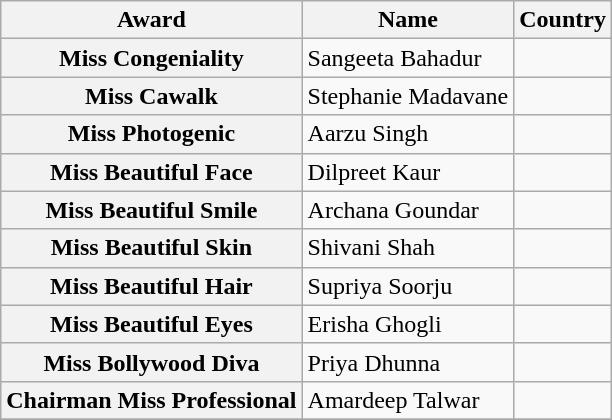<table class="wikitable">
<tr>
<th>Award</th>
<th>Name</th>
<th>Country</th>
</tr>
<tr>
<th>Miss Congeniality</th>
<td>Sangeeta Bahadur</td>
<td></td>
</tr>
<tr>
<th>Miss Cawalk</th>
<td>Stephanie Madavane</td>
<td></td>
</tr>
<tr>
<th>Miss Photogenic</th>
<td>Aarzu Singh</td>
<td></td>
</tr>
<tr>
<th>Miss Beautiful Face</th>
<td>Dilpreet Kaur</td>
<td></td>
</tr>
<tr>
<th>Miss Beautiful Smile</th>
<td>Archana Goundar</td>
<td></td>
</tr>
<tr>
<th>Miss Beautiful Skin</th>
<td>Shivani Shah</td>
<td></td>
</tr>
<tr>
<th>Miss Beautiful Hair</th>
<td>Supriya Soorju</td>
<td></td>
</tr>
<tr>
<th>Miss Beautiful Eyes</th>
<td>Erisha Ghogli</td>
<td></td>
</tr>
<tr>
<th>Miss Bollywood Diva</th>
<td>Priya Dhunna</td>
<td></td>
</tr>
<tr>
<th>Chairman Miss Professional</th>
<td>Amardeep Talwar</td>
<td></td>
</tr>
<tr>
</tr>
</table>
